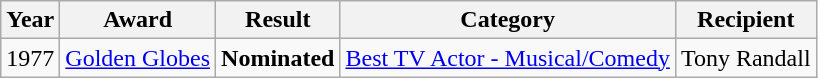<table class="wikitable">
<tr>
<th>Year</th>
<th>Award</th>
<th>Result</th>
<th>Category</th>
<th>Recipient</th>
</tr>
<tr>
<td>1977</td>
<td><a href='#'>Golden Globes</a></td>
<td><strong>Nominated</strong></td>
<td><a href='#'>Best TV Actor - Musical/Comedy</a></td>
<td>Tony Randall</td>
</tr>
</table>
